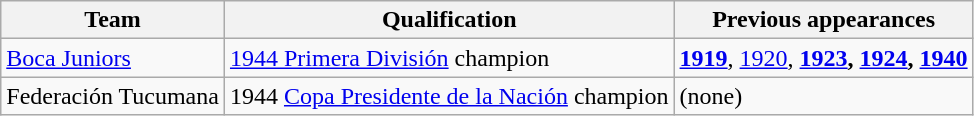<table class="wikitable">
<tr>
<th width= px>Team</th>
<th width= px>Qualification</th>
<th width= px>Previous appearances</th>
</tr>
<tr>
<td><a href='#'>Boca Juniors</a></td>
<td><a href='#'>1944 Primera División</a> champion</td>
<td><strong><a href='#'>1919</a></strong>, <a href='#'>1920</a>, <strong><a href='#'>1923</a>, <a href='#'>1924</a>, <a href='#'>1940</a></strong></td>
</tr>
<tr>
<td>Federación Tucumana</td>
<td>1944 <a href='#'>Copa Presidente de la Nación</a> champion</td>
<td>(none)</td>
</tr>
</table>
